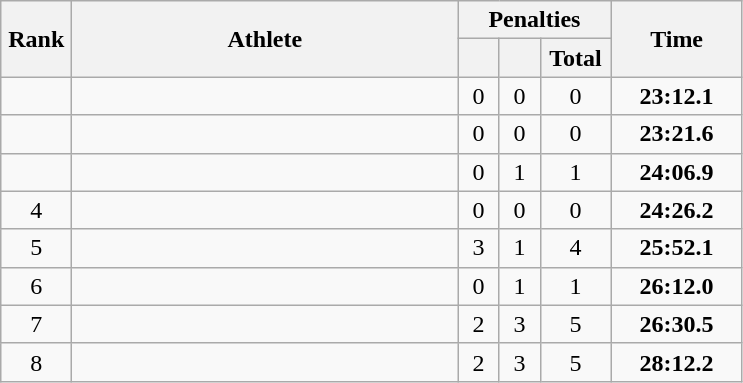<table class=wikitable style="text-align:center">
<tr>
<th rowspan=2 width=40>Rank</th>
<th rowspan=2 width=250>Athlete</th>
<th colspan=3>Penalties</th>
<th rowspan=2 width=80>Time</th>
</tr>
<tr>
<th width=20></th>
<th width=20></th>
<th width=40>Total</th>
</tr>
<tr>
<td></td>
<td align=left></td>
<td>0</td>
<td>0</td>
<td>0</td>
<td><strong>23:12.1</strong></td>
</tr>
<tr>
<td></td>
<td align=left></td>
<td>0</td>
<td>0</td>
<td>0</td>
<td><strong>23:21.6</strong></td>
</tr>
<tr>
<td></td>
<td align=left></td>
<td>0</td>
<td>1</td>
<td>1</td>
<td><strong>24:06.9</strong></td>
</tr>
<tr>
<td>4</td>
<td align=left></td>
<td>0</td>
<td>0</td>
<td>0</td>
<td><strong>24:26.2</strong></td>
</tr>
<tr>
<td>5</td>
<td align=left></td>
<td>3</td>
<td>1</td>
<td>4</td>
<td><strong>25:52.1</strong></td>
</tr>
<tr>
<td>6</td>
<td align=left></td>
<td>0</td>
<td>1</td>
<td>1</td>
<td><strong>26:12.0</strong></td>
</tr>
<tr>
<td>7</td>
<td align=left></td>
<td>2</td>
<td>3</td>
<td>5</td>
<td><strong>26:30.5</strong></td>
</tr>
<tr>
<td>8</td>
<td align=left></td>
<td>2</td>
<td>3</td>
<td>5</td>
<td><strong>28:12.2</strong></td>
</tr>
</table>
